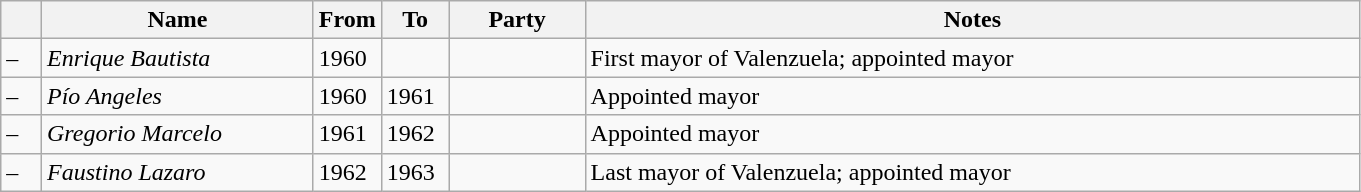<table class="wikitable" style="float:center; ">
<tr>
<th width="3%"></th>
<th width="20%">Name</th>
<th width="5%" align="center">From</th>
<th width="5%">To</th>
<th width="10%">Party</th>
<th>Notes</th>
</tr>
<tr>
<td>–</td>
<td><em>Enrique Bautista</em></td>
<td>1960</td>
<td></td>
<td></td>
<td>First mayor of Valenzuela; appointed mayor</td>
</tr>
<tr>
<td>–</td>
<td><em>Pío Angeles</em></td>
<td>1960</td>
<td>1961</td>
<td></td>
<td>Appointed mayor</td>
</tr>
<tr>
<td>–</td>
<td><em>Gregorio Marcelo</em></td>
<td>1961</td>
<td>1962</td>
<td></td>
<td>Appointed mayor</td>
</tr>
<tr>
<td>–</td>
<td><em>Faustino Lazaro</em></td>
<td>1962</td>
<td>1963</td>
<td></td>
<td>Last mayor of Valenzuela; appointed mayor</td>
</tr>
</table>
